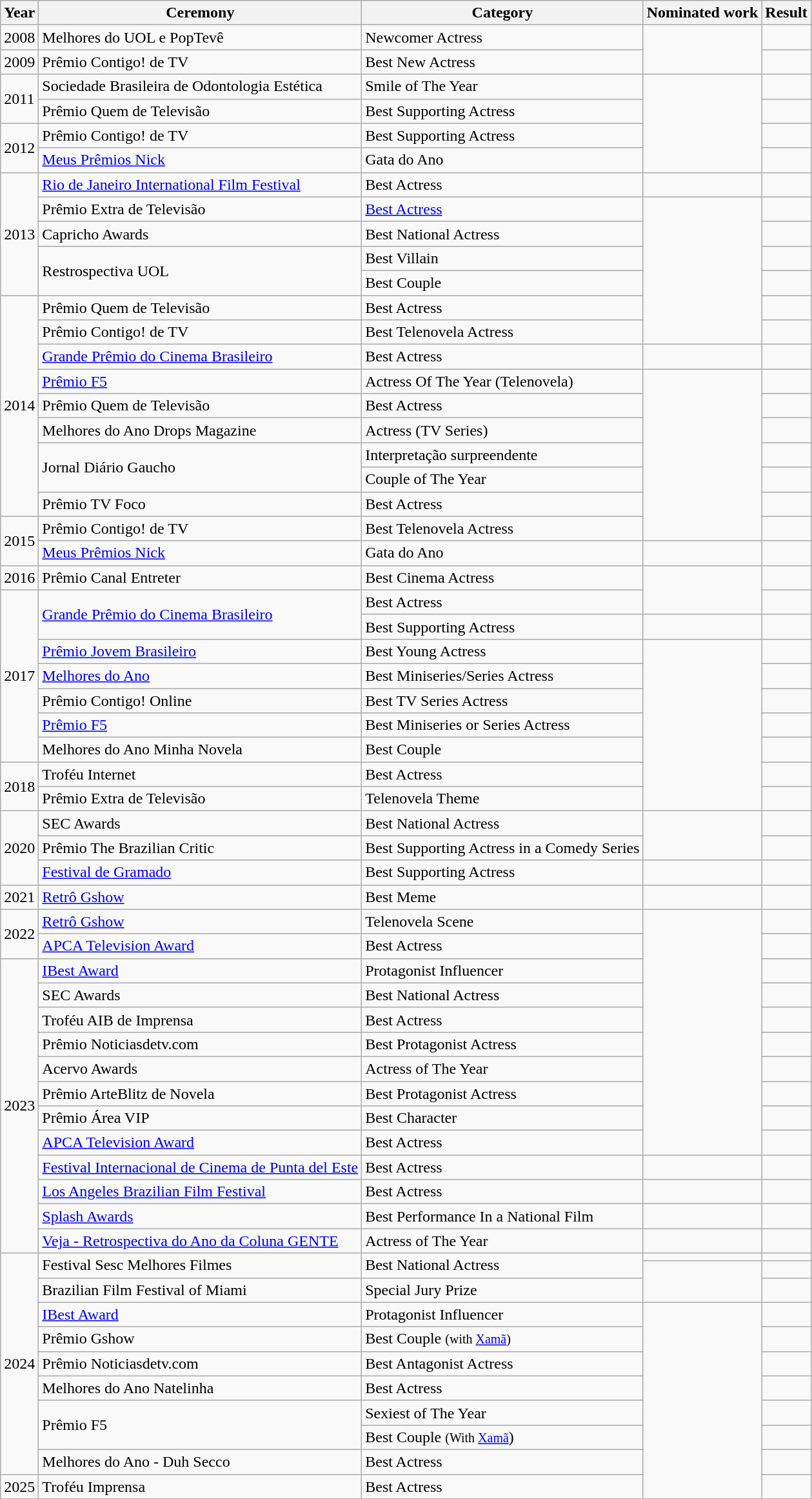<table class="wikitable">
<tr>
<th>Year</th>
<th>Ceremony</th>
<th>Category</th>
<th>Nominated work</th>
<th>Result</th>
</tr>
<tr>
<td>2008</td>
<td>Melhores do UOL e PopTevê</td>
<td>Newcomer Actress</td>
<td rowspan="2"></td>
<td></td>
</tr>
<tr>
<td>2009</td>
<td>Prêmio Contigo! de TV</td>
<td>Best New Actress</td>
<td></td>
</tr>
<tr>
<td rowspan="2">2011</td>
<td>Sociedade Brasileira de Odontologia Estética</td>
<td>Smile of The Year</td>
<td rowspan="4"></td>
<td></td>
</tr>
<tr>
<td>Prêmio Quem de Televisão</td>
<td>Best Supporting Actress</td>
<td></td>
</tr>
<tr>
<td rowspan="2">2012</td>
<td>Prêmio Contigo! de TV</td>
<td>Best Supporting Actress</td>
<td></td>
</tr>
<tr>
<td><a href='#'>Meus Prêmios Nick</a></td>
<td>Gata do Ano</td>
<td></td>
</tr>
<tr>
<td rowspan="5">2013</td>
<td><a href='#'>Rio de Janeiro International Film Festival</a></td>
<td>Best Actress</td>
<td></td>
<td></td>
</tr>
<tr>
<td>Prêmio Extra de Televisão</td>
<td><a href='#'>Best Actress</a></td>
<td rowspan="6"></td>
<td></td>
</tr>
<tr>
<td>Capricho Awards</td>
<td>Best National Actress</td>
<td></td>
</tr>
<tr>
<td rowspan="2">Restrospectiva UOL</td>
<td>Best Villain </td>
<td></td>
</tr>
<tr>
<td>Best Couple </td>
<td></td>
</tr>
<tr>
<td rowspan="9">2014</td>
<td>Prêmio Quem de Televisão</td>
<td>Best Actress</td>
<td></td>
</tr>
<tr>
<td>Prêmio Contigo! de TV</td>
<td>Best Telenovela Actress</td>
<td></td>
</tr>
<tr>
<td><a href='#'>Grande Prêmio do Cinema Brasileiro</a></td>
<td>Best Actress</td>
<td></td>
<td></td>
</tr>
<tr>
<td><a href='#'>Prêmio F5</a></td>
<td>Actress Of The Year (Telenovela)</td>
<td rowspan="7"></td>
<td></td>
</tr>
<tr>
<td>Prêmio Quem de Televisão</td>
<td>Best Actress</td>
<td></td>
</tr>
<tr>
<td>Melhores do Ano Drops Magazine</td>
<td>Actress (TV Series)</td>
<td></td>
</tr>
<tr>
<td rowspan="2">Jornal Diário Gaucho</td>
<td>Interpretação surpreendente</td>
<td></td>
</tr>
<tr>
<td>Couple of The Year </td>
<td></td>
</tr>
<tr>
<td>Prêmio TV Foco</td>
<td>Best Actress</td>
<td></td>
</tr>
<tr>
<td rowspan="2">2015</td>
<td>Prêmio Contigo! de TV</td>
<td>Best Telenovela Actress</td>
<td></td>
</tr>
<tr>
<td><a href='#'>Meus Prêmios Nick</a></td>
<td>Gata do Ano</td>
<td></td>
<td></td>
</tr>
<tr>
<td>2016</td>
<td>Prêmio Canal Entreter</td>
<td>Best Cinema Actress</td>
<td rowspan="2"></td>
<td></td>
</tr>
<tr>
<td rowspan="7">2017</td>
<td rowspan="2"><a href='#'>Grande Prêmio do Cinema Brasileiro</a></td>
<td>Best Actress</td>
<td></td>
</tr>
<tr>
<td>Best Supporting Actress</td>
<td></td>
<td></td>
</tr>
<tr>
<td><a href='#'>Prêmio Jovem Brasileiro</a></td>
<td>Best Young Actress</td>
<td rowspan="7"></td>
<td></td>
</tr>
<tr>
<td><a href='#'>Melhores do Ano</a></td>
<td>Best Miniseries/Series Actress</td>
<td></td>
</tr>
<tr>
<td>Prêmio Contigo! Online</td>
<td>Best TV Series Actress</td>
<td></td>
</tr>
<tr>
<td><a href='#'>Prêmio F5</a></td>
<td>Best Miniseries or Series Actress</td>
<td></td>
</tr>
<tr>
<td>Melhores do Ano Minha Novela</td>
<td>Best Couple </td>
<td></td>
</tr>
<tr>
<td rowspan="2">2018</td>
<td>Troféu Internet</td>
<td>Best Actress</td>
<td></td>
</tr>
<tr>
<td>Prêmio Extra de Televisão</td>
<td>Telenovela Theme</td>
<td></td>
</tr>
<tr>
<td rowspan="3">2020</td>
<td>SEC Awards</td>
<td>Best National Actress</td>
<td rowspan="2"></td>
<td></td>
</tr>
<tr>
<td>Prêmio The Brazilian Critic</td>
<td>Best Supporting Actress in a Comedy Series</td>
<td></td>
</tr>
<tr>
<td><a href='#'>Festival de Gramado</a></td>
<td>Best Supporting Actress</td>
<td></td>
<td></td>
</tr>
<tr>
<td>2021</td>
<td><a href='#'>Retrô Gshow</a></td>
<td>Best Meme</td>
<td></td>
<td></td>
</tr>
<tr>
<td rowspan="2">2022</td>
<td><a href='#'>Retrô Gshow</a></td>
<td>Telenovela Scene</td>
<td rowspan="10"></td>
<td></td>
</tr>
<tr>
<td><a href='#'>APCA Television Award</a></td>
<td>Best Actress</td>
<td></td>
</tr>
<tr>
<td rowspan="12">2023</td>
<td><a href='#'>IBest Award</a></td>
<td>Protagonist Influencer</td>
<td></td>
</tr>
<tr>
<td>SEC Awards</td>
<td>Best National Actress</td>
<td></td>
</tr>
<tr>
<td>Troféu AIB de Imprensa</td>
<td>Best Actress</td>
<td></td>
</tr>
<tr>
<td>Prêmio Noticiasdetv.com</td>
<td>Best Protagonist Actress</td>
<td></td>
</tr>
<tr>
<td>Acervo Awards</td>
<td>Actress of The Year</td>
<td></td>
</tr>
<tr>
<td>Prêmio ArteBlitz de Novela</td>
<td>Best Protagonist Actress</td>
<td></td>
</tr>
<tr>
<td>Prêmio Área VIP</td>
<td>Best Character</td>
<td></td>
</tr>
<tr>
<td><a href='#'>APCA Television Award</a></td>
<td>Best Actress</td>
<td></td>
</tr>
<tr>
<td><a href='#'>Festival Internacional de Cinema de Punta del Este</a></td>
<td>Best Actress </td>
<td></td>
<td></td>
</tr>
<tr>
<td><a href='#'>Los Angeles Brazilian Film Festival</a></td>
<td>Best Actress </td>
<td></td>
<td></td>
</tr>
<tr>
<td><a href='#'>Splash Awards</a></td>
<td>Best Performance In a National Film</td>
<td></td>
<td></td>
</tr>
<tr>
<td><a href='#'>Veja - Retrospectiva do Ano da Coluna GENTE</a></td>
<td>Actress of The Year</td>
<td></td>
<td></td>
</tr>
<tr>
<td rowspan="10">2024</td>
<td rowspan="2">Festival Sesc Melhores Filmes</td>
<td rowspan="2">Best National Actress</td>
<td></td>
<td></td>
</tr>
<tr>
<td rowspan="2"></td>
<td></td>
</tr>
<tr>
<td>Brazilian Film Festival of Miami</td>
<td>Special Jury Prize</td>
<td></td>
</tr>
<tr>
<td><a href='#'>IBest Award</a></td>
<td>Protagonist Influencer</td>
<td rowspan="8"></td>
<td></td>
</tr>
<tr>
<td>Prêmio Gshow</td>
<td>Best Couple <small>(with <a href='#'>Xamã</a>)</small></td>
<td></td>
</tr>
<tr>
<td>Prêmio Noticiasdetv.com</td>
<td>Best Antagonist Actress</td>
<td></td>
</tr>
<tr>
<td>Melhores do Ano Natelinha</td>
<td>Best Actress</td>
<td></td>
</tr>
<tr>
<td rowspan="2">Prêmio F5</td>
<td>Sexiest of The Year</td>
<td></td>
</tr>
<tr>
<td>Best Couple <small>(With <a href='#'>Xamã</a></small>)</td>
<td></td>
</tr>
<tr>
<td>Melhores do Ano - Duh Secco</td>
<td>Best Actress</td>
<td></td>
</tr>
<tr>
<td>2025</td>
<td>Troféu Imprensa</td>
<td>Best Actress</td>
<td></td>
</tr>
</table>
